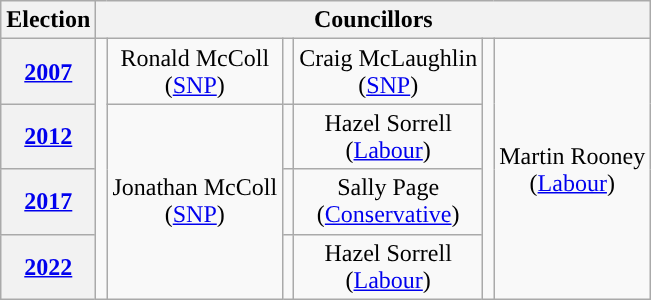<table class="wikitable" style="text-align:center">
<tr>
<th>Election</th>
<th colspan=8>Councillors</th>
</tr>
<tr>
<th><a href='#'>2007</a></th>
<td rowspan=4; style="background-color: "></td>
<td rowspan=1>Ronald McColl<br>(<a href='#'>SNP</a>)</td>
<td rowspan=1; style="background-color: "></td>
<td rowspan=1>Craig McLaughlin<br>(<a href='#'>SNP</a>)</td>
<td rowspan=4; style="background-color: "></td>
<td rowspan=4>Martin Rooney<br>(<a href='#'>Labour</a>)</td>
</tr>
<tr>
<th><a href='#'>2012</a></th>
<td rowspan=3>Jonathan McColl<br>(<a href='#'>SNP</a>)</td>
<td rowspan=1; style="background-color: "></td>
<td rowspan=1>Hazel Sorrell<br>(<a href='#'>Labour</a>)</td>
</tr>
<tr>
<th><a href='#'>2017</a></th>
<td rowspan=1; style="background-color: "></td>
<td rowspan=1>Sally Page<br>(<a href='#'>Conservative</a>)</td>
</tr>
<tr>
<th><a href='#'>2022</a></th>
<td rowspan=1; style="background-color: "></td>
<td rowspan=1>Hazel Sorrell<br>(<a href='#'>Labour</a>)</td>
</tr>
</table>
